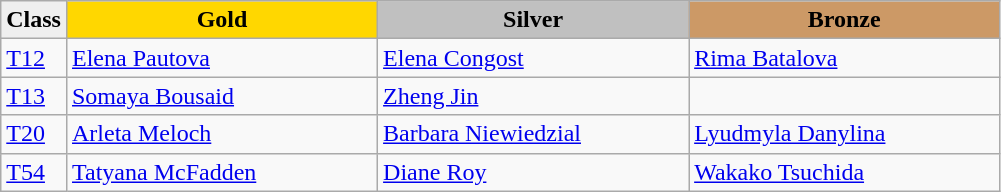<table class="wikitable" style="text-align:left">
<tr align="center">
<td bgcolor=efefef><strong>Class</strong></td>
<td width=200 bgcolor=gold><strong>Gold</strong></td>
<td width=200 bgcolor=silver><strong>Silver</strong></td>
<td width=200 bgcolor=CC9966><strong>Bronze</strong></td>
</tr>
<tr>
<td><a href='#'>T12</a></td>
<td><a href='#'>Elena Pautova</a><br><em> </em></td>
<td><a href='#'>Elena Congost</a><br><em> </em></td>
<td><a href='#'>Rima Batalova</a><br><em> </em></td>
</tr>
<tr>
<td><a href='#'>T13</a></td>
<td><a href='#'>Somaya Bousaid</a><br><em> </em></td>
<td><a href='#'>Zheng Jin</a><br><em> </em></td>
<td></td>
</tr>
<tr>
<td><a href='#'>T20</a></td>
<td><a href='#'>Arleta Meloch</a><br><em> </em></td>
<td><a href='#'>Barbara Niewiedzial</a><br><em> </em></td>
<td><a href='#'>Lyudmyla Danylina</a><br><em> </em></td>
</tr>
<tr>
<td><a href='#'>T54</a></td>
<td><a href='#'>Tatyana McFadden</a><br><em> </em></td>
<td><a href='#'>Diane Roy</a><br><em> </em></td>
<td><a href='#'>Wakako Tsuchida</a><br><em> </em></td>
</tr>
</table>
